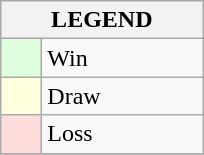<table class="wikitable" border="1">
<tr>
<th colspan="2">LEGEND</th>
</tr>
<tr>
<td style="background:#ddffdd;" width=20> </td>
<td width=100>Win</td>
</tr>
<tr>
<td style="background:#ffffdd"  width=20> </td>
<td width=100>Draw</td>
</tr>
<tr>
<td style="background:#ffdddd;" width=20> </td>
<td width=100>Loss</td>
</tr>
<tr>
</tr>
</table>
